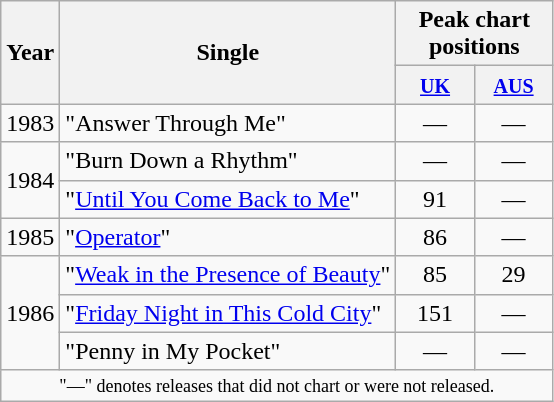<table class="wikitable">
<tr>
<th scope="col" rowspan="2">Year</th>
<th scope="col" rowspan="2">Single</th>
<th scope="col" colspan="2">Peak chart positions</th>
</tr>
<tr>
<th style="width:45px;"><small><a href='#'>UK</a></small><br></th>
<th style="width:45px;"><small><a href='#'>AUS</a></small><br></th>
</tr>
<tr>
<td>1983</td>
<td>"Answer Through Me"</td>
<td align=center>―</td>
<td align=center>―</td>
</tr>
<tr>
<td rowspan="2">1984</td>
<td>"Burn Down a Rhythm"</td>
<td align=center>―</td>
<td align=center>―</td>
</tr>
<tr>
<td>"<a href='#'>Until You Come Back to Me</a>"</td>
<td align=center>91</td>
<td align=center>―</td>
</tr>
<tr>
<td>1985</td>
<td>"<a href='#'>Operator</a>"</td>
<td align=center>86</td>
<td align=center>—</td>
</tr>
<tr>
<td rowspan="3">1986</td>
<td>"<a href='#'>Weak in the Presence of Beauty</a>"</td>
<td align=center>85</td>
<td align=center>29</td>
</tr>
<tr>
<td>"<a href='#'>Friday Night in This Cold City</a>"</td>
<td align=center>151</td>
<td align=center>―</td>
</tr>
<tr>
<td>"Penny in My Pocket"</td>
<td align=center>―</td>
<td align=center>―</td>
</tr>
<tr>
<td colspan="6" style="text-align:center; font-size:9pt;">"—" denotes releases that did not chart or were not released.</td>
</tr>
</table>
